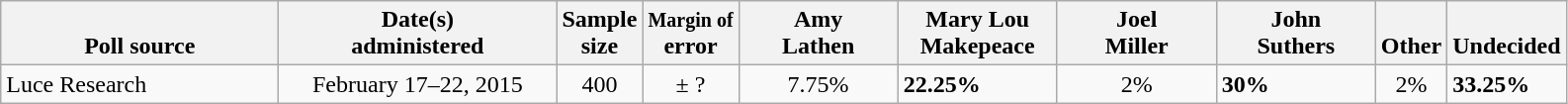<table class="wikitable">
<tr valign= bottom>
<th style="width:180px;">Poll source</th>
<th style="width:180px;">Date(s)<br>administered</th>
<th class=small>Sample<br>size</th>
<th><small>Margin of</small><br>error</th>
<th style="width:100px;">Amy<br>Lathen</th>
<th style="width:100px;">Mary Lou<br>Makepeace</th>
<th style="width:100px;">Joel<br>Miller</th>
<th style="width:100px;">John<br>Suthers</th>
<th>Other</th>
<th>Undecided</th>
</tr>
<tr>
<td>Luce Research</td>
<td align=center>February 17–22, 2015</td>
<td align=center>400</td>
<td align=center>± ?</td>
<td align=center>7.75%</td>
<td><strong>22.25%</strong></td>
<td align=center>2%</td>
<td><strong>30%</strong></td>
<td align=center>2%</td>
<td><strong>33.25%</strong></td>
</tr>
</table>
